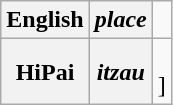<table class="wikitable">
<tr>
<th>English</th>
<th><em>place</em></th>
</tr>
<tr>
<th>HiPai</th>
<th><em>itzau</em></th>
<td><br>]</td>
</tr>
</table>
